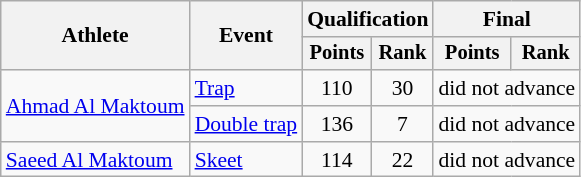<table class="wikitable" style="font-size:90%">
<tr>
<th rowspan="2">Athlete</th>
<th rowspan="2">Event</th>
<th colspan=2>Qualification</th>
<th colspan=2>Final</th>
</tr>
<tr style="font-size:95%">
<th scope="col">Points</th>
<th scope="col">Rank</th>
<th scope="col">Points</th>
<th scope="col">Rank</th>
</tr>
<tr align=center>
<td align=left rowspan=2><a href='#'>Ahmad Al Maktoum</a></td>
<td align=left><a href='#'>Trap</a></td>
<td>110</td>
<td>30</td>
<td colspan=2>did not advance</td>
</tr>
<tr align=center>
<td align=left><a href='#'>Double trap</a></td>
<td>136</td>
<td>7</td>
<td colspan=2>did not advance</td>
</tr>
<tr align=center>
<td align=left><a href='#'>Saeed Al Maktoum</a></td>
<td align=left><a href='#'>Skeet</a></td>
<td>114</td>
<td>22</td>
<td colspan=2>did not advance</td>
</tr>
</table>
